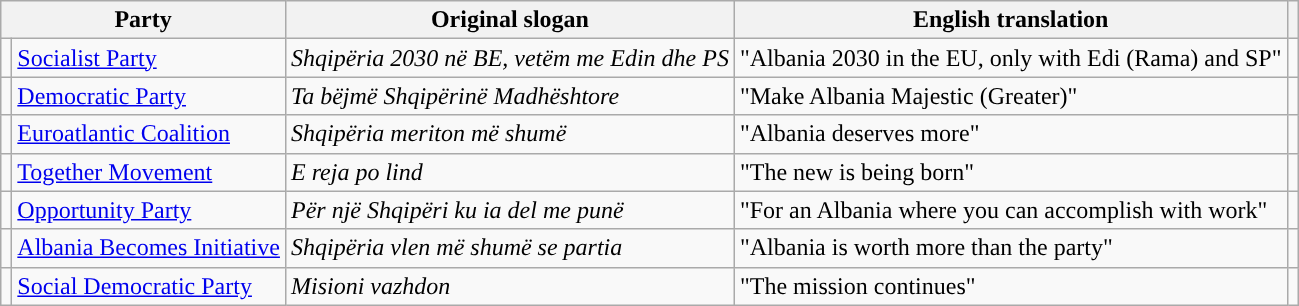<table class=wikitable style=text-align:left>
<tr>
<th colspan=2>Party</th>
<th>Original slogan</th>
<th>English translation</th>
<th></th>
</tr>
<tr>
<td></td>
<td><a href='#'>Socialist Party</a></td>
<td><em>Shqipëria 2030 në BE, vetëm me Edin dhe PS</em></td>
<td>"Albania 2030 in the EU, only with Edi (Rama) and SP"</td>
<td></td>
</tr>
<tr>
<td></td>
<td><a href='#'>Democratic Party</a></td>
<td><em> Ta bëjmë Shqipërinë Madhështore</em></td>
<td>"Make Albania Majestic (Greater)"</td>
<td></td>
</tr>
<tr>
<td></td>
<td><a href='#'>Euroatlantic Coalition</a></td>
<td><em>Shqipëria meriton më shumë</em></td>
<td>"Albania deserves more"</td>
<td></td>
</tr>
<tr>
<td></td>
<td><a href='#'>Together Movement</a></td>
<td><em>E reja po lind</em></td>
<td>"The new is being born"</td>
<td></td>
</tr>
<tr>
<td></td>
<td><a href='#'>Opportunity Party</a></td>
<td><em>Për një Shqipëri ku ia del me punë</em></td>
<td>"For an Albania where you can accomplish with work"</td>
<td></td>
</tr>
<tr>
<td></td>
<td><a href='#'>Albania Becomes Initiative</a></td>
<td><em>Shqipëria vlen më shumë se partia</em></td>
<td>"Albania is worth more than the party"</td>
<td></td>
</tr>
<tr>
<td></td>
<td><a href='#'>Social Democratic Party</a></td>
<td><em>Misioni vazhdon</em></td>
<td>"The mission continues"</td>
<td></td>
</tr>
</table>
